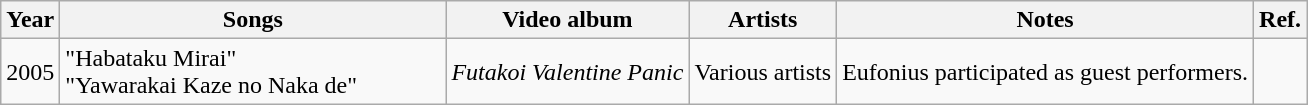<table class="wikitable" border="1">
<tr>
<th rowspan="1">Year</th>
<th rowspan="1" width="250">Songs</th>
<th rowspan="1">Video album</th>
<th rowspan="1">Artists</th>
<th rowspan="1">Notes</th>
<th rowspan="1">Ref.</th>
</tr>
<tr>
<td>2005</td>
<td>"Habataku Mirai"<br>"Yawarakai Kaze no Naka de"</td>
<td><em>Futakoi Valentine Panic</em></td>
<td>Various artists</td>
<td>Eufonius participated as guest performers.</td>
<td></td>
</tr>
</table>
